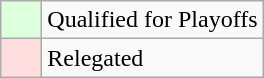<table class="wikitable">
<tr>
<td style="background: #ddffdd" width="20"></td>
<td>Qualified for Playoffs</td>
</tr>
<tr>
<td style="background: #ffdddd" width="20"></td>
<td>Relegated</td>
</tr>
</table>
